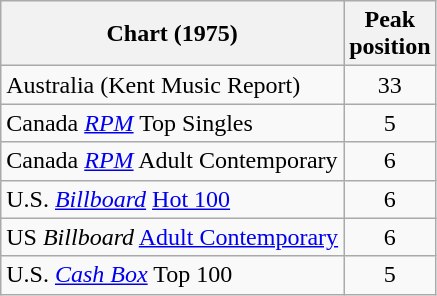<table class="wikitable sortable">
<tr>
<th align="left">Chart (1975)</th>
<th align="left">Peak<br>position</th>
</tr>
<tr>
<td align="left">Australia (Kent Music Report)</td>
<td style="text-align:center;">33</td>
</tr>
<tr>
<td align="left">Canada <a href='#'><em>RPM</em></a> Top Singles	</td>
<td style="text-align:center;">5</td>
</tr>
<tr>
<td align="left">Canada <a href='#'><em>RPM</em></a> Adult Contemporary </td>
<td style="text-align:center;">6</td>
</tr>
<tr>
<td align="left">U.S. <em><a href='#'>Billboard</a></em> <a href='#'>Hot 100</a></td>
<td style="text-align:center;">6</td>
</tr>
<tr>
<td>US <em>Billboard</em> <a href='#'>Adult Contemporary</a></td>
<td align="center">6</td>
</tr>
<tr>
<td align="left">U.S. <em><a href='#'>Cash Box</a></em> Top 100 </td>
<td style="text-align:center;">5</td>
</tr>
</table>
